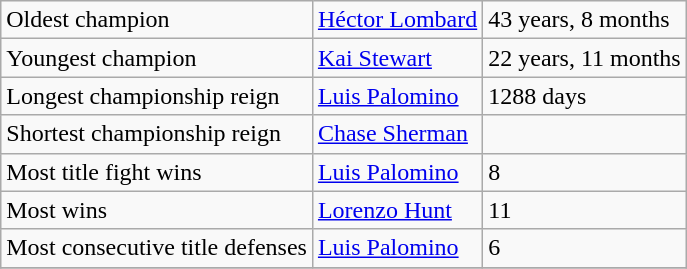<table class="wikitable">
<tr>
<td>Oldest champion</td>
<td> <a href='#'>Héctor Lombard</a></td>
<td>43 years, 8 months</td>
</tr>
<tr>
<td>Youngest champion</td>
<td> <a href='#'>Kai Stewart</a></td>
<td>22 years, 11 months</td>
</tr>
<tr>
<td>Longest championship reign</td>
<td> <a href='#'>Luis Palomino</a></td>
<td>1288 days</td>
</tr>
<tr>
<td>Shortest championship reign</td>
<td> <a href='#'>Chase Sherman</a></td>
<td></td>
</tr>
<tr>
<td>Most title fight wins</td>
<td> <a href='#'>Luis Palomino</a></td>
<td>8</td>
</tr>
<tr>
<td>Most wins</td>
<td> <a href='#'>Lorenzo Hunt</a></td>
<td>11</td>
</tr>
<tr>
<td>Most consecutive title defenses</td>
<td> <a href='#'>Luis Palomino</a></td>
<td>6</td>
</tr>
<tr>
</tr>
</table>
